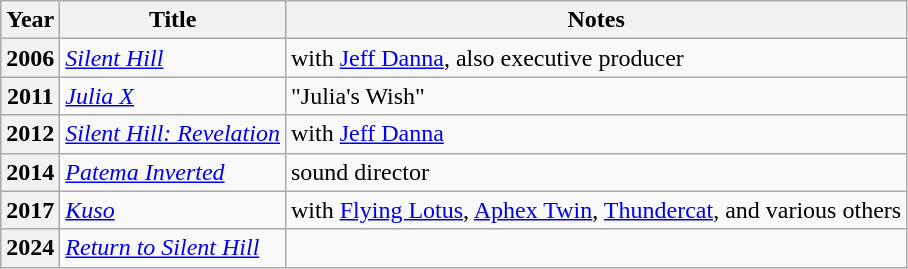<table class="wikitable sortable">
<tr>
<th>Year</th>
<th>Title</th>
<th class="unsortable">Notes</th>
</tr>
<tr>
<th>2006</th>
<td><em><a href='#'>Silent Hill</a></em></td>
<td>with <a href='#'>Jeff Danna</a>, also executive producer</td>
</tr>
<tr>
<th>2011</th>
<td><em><a href='#'>Julia X</a></em></td>
<td>"Julia's Wish"</td>
</tr>
<tr>
<th>2012</th>
<td><em><a href='#'>Silent Hill: Revelation</a></em></td>
<td>with <a href='#'>Jeff Danna</a></td>
</tr>
<tr>
<th>2014</th>
<td><em><a href='#'>Patema Inverted</a></em></td>
<td>sound director</td>
</tr>
<tr>
<th>2017</th>
<td><em><a href='#'>Kuso</a></em></td>
<td>with <a href='#'>Flying Lotus</a>, <a href='#'>Aphex Twin</a>, <a href='#'>Thundercat</a>, and various others</td>
</tr>
<tr>
<th>2024</th>
<td><em><a href='#'>Return to Silent Hill</a></em></td>
<td></td>
</tr>
</table>
